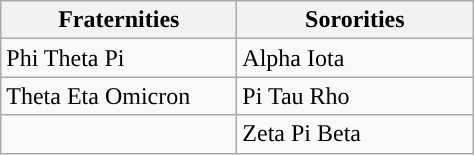<table class="wikitable"; style= "text-align: ">
<tr>
<th width=150px>Fraternities</th>
<th width=150px>Sororities</th>
</tr>
<tr>
<td>Phi Theta Pi</td>
<td>Alpha Iota</td>
</tr>
<tr>
<td>Theta Eta Omicron</td>
<td>Pi Tau Rho</td>
</tr>
<tr>
<td></td>
<td>Zeta Pi Beta</td>
</tr>
</table>
